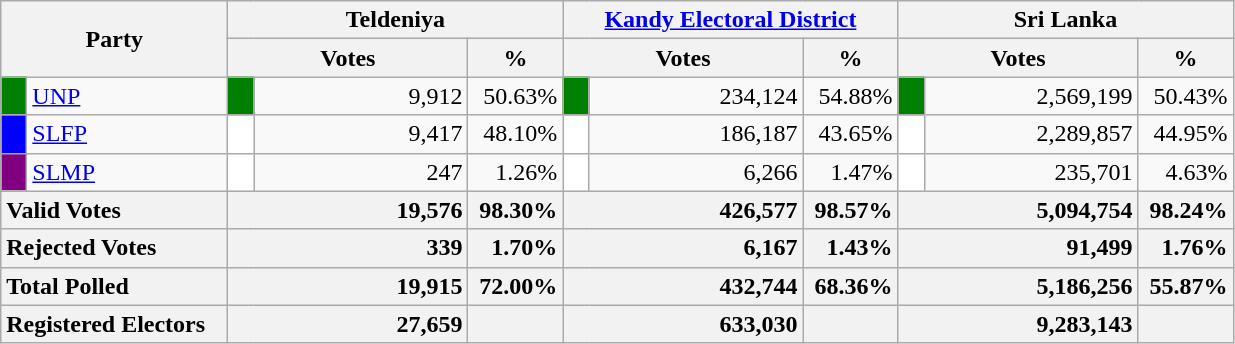<table class="wikitable">
<tr>
<th colspan="2" width="144px"rowspan="2">Party</th>
<th colspan="3" width="216px">Teldeniya</th>
<th colspan="3" width="216px"><a href='#'>Kandy Electoral District</a></th>
<th colspan="3" width="216px">Sri Lanka</th>
</tr>
<tr>
<th colspan="2" width="144px">Votes</th>
<th>%</th>
<th colspan="2" width="144px">Votes</th>
<th>%</th>
<th colspan="2" width="144px">Votes</th>
<th>%</th>
</tr>
<tr>
<td style="background-color:green;" width="10px"></td>
<td style="text-align:left;"><a href='#'>UNP</a></td>
<td style="background-color:green;" width="10px"></td>
<td style="text-align:right;">9,912</td>
<td style="text-align:right;">50.63%</td>
<td style="background-color:green;" width="10px"></td>
<td style="text-align:right;">234,124</td>
<td style="text-align:right;">54.88%</td>
<td style="background-color:green;" width="10px"></td>
<td style="text-align:right;">2,569,199</td>
<td style="text-align:right;">50.43%</td>
</tr>
<tr>
<td style="background-color:blue;" width="10px"></td>
<td style="text-align:left;"><a href='#'>SLFP</a></td>
<td style="background-color:white;" width="10px"></td>
<td style="text-align:right;">9,417</td>
<td style="text-align:right;">48.10%</td>
<td style="background-color:white;" width="10px"></td>
<td style="text-align:right;">186,187</td>
<td style="text-align:right;">43.65%</td>
<td style="background-color:white;" width="10px"></td>
<td style="text-align:right;">2,289,857</td>
<td style="text-align:right;">44.95%</td>
</tr>
<tr>
<td style="background-color:purple;" width="10px"></td>
<td style="text-align:left;"><a href='#'>SLMP</a></td>
<td style="background-color:white;" width="10px"></td>
<td style="text-align:right;">247</td>
<td style="text-align:right;">1.26%</td>
<td style="background-color:white;" width="10px"></td>
<td style="text-align:right;">6,266</td>
<td style="text-align:right;">1.47%</td>
<td style="background-color:white;" width="10px"></td>
<td style="text-align:right;">235,701</td>
<td style="text-align:right;">4.63%</td>
</tr>
<tr>
<th colspan="2" width="144px"style="text-align:left;">Valid Votes</th>
<th style="text-align:right;"colspan="2" width="144px">19,576</th>
<th style="text-align:right;">98.30%</th>
<th style="text-align:right;"colspan="2" width="144px">426,577</th>
<th style="text-align:right;">98.57%</th>
<th style="text-align:right;"colspan="2" width="144px">5,094,754</th>
<th style="text-align:right;">98.24%</th>
</tr>
<tr>
<th colspan="2" width="144px"style="text-align:left;">Rejected Votes</th>
<th style="text-align:right;"colspan="2" width="144px">339</th>
<th style="text-align:right;">1.70%</th>
<th style="text-align:right;"colspan="2" width="144px">6,167</th>
<th style="text-align:right;">1.43%</th>
<th style="text-align:right;"colspan="2" width="144px">91,499</th>
<th style="text-align:right;">1.76%</th>
</tr>
<tr>
<th colspan="2" width="144px"style="text-align:left;">Total Polled</th>
<th style="text-align:right;"colspan="2" width="144px">19,915</th>
<th style="text-align:right;">72.00%</th>
<th style="text-align:right;"colspan="2" width="144px">432,744</th>
<th style="text-align:right;">68.36%</th>
<th style="text-align:right;"colspan="2" width="144px">5,186,256</th>
<th style="text-align:right;">55.87%</th>
</tr>
<tr>
<th colspan="2" width="144px"style="text-align:left;">Registered Electors</th>
<th style="text-align:right;"colspan="2" width="144px">27,659</th>
<th></th>
<th style="text-align:right;"colspan="2" width="144px">633,030</th>
<th></th>
<th style="text-align:right;"colspan="2" width="144px">9,283,143</th>
<th></th>
</tr>
</table>
